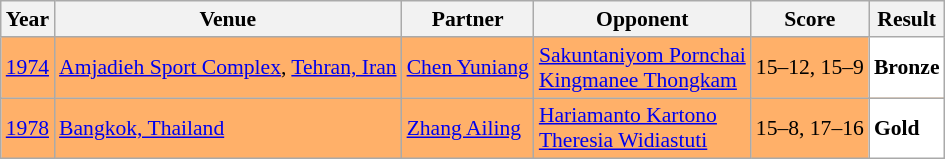<table class="sortable wikitable" style="font-size: 90%;">
<tr>
<th>Year</th>
<th>Venue</th>
<th>Partner</th>
<th>Opponent</th>
<th>Score</th>
<th>Result</th>
</tr>
<tr style="background:#FFB069">
<td align="center"><a href='#'>1974</a></td>
<td align="left"><a href='#'>Amjadieh Sport Complex</a>, <a href='#'>Tehran, Iran</a></td>
<td align="left"> <a href='#'>Chen Yuniang</a></td>
<td align="left"> <a href='#'>Sakuntaniyom Pornchai</a><br>  <a href='#'>Kingmanee Thongkam</a></td>
<td align="left">15–12, 15–9</td>
<td style="text-align:left; background:white"> <strong>Bronze</strong></td>
</tr>
<tr style="background:#FFB069">
<td align="center"><a href='#'>1978</a></td>
<td align="left"><a href='#'>Bangkok, Thailand</a></td>
<td align="left"> <a href='#'>Zhang Ailing</a></td>
<td align="left"> <a href='#'>Hariamanto Kartono</a> <br>  <a href='#'>Theresia Widiastuti</a></td>
<td align="left">15–8, 17–16</td>
<td style="text-align:left; background:white"> <strong>Gold</strong></td>
</tr>
</table>
